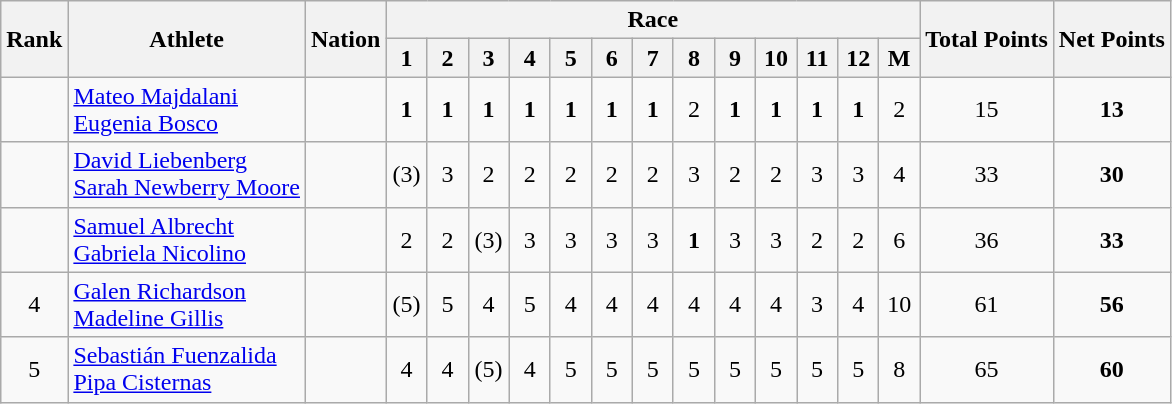<table class="wikitable" style="text-align:center">
<tr>
<th rowspan="2">Rank</th>
<th rowspan="2">Athlete</th>
<th rowspan="2">Nation</th>
<th colspan="13">Race</th>
<th rowspan="2">Total Points</th>
<th rowspan="2">Net Points</th>
</tr>
<tr>
<th width=20>1</th>
<th width=20>2</th>
<th width=20>3</th>
<th width=20>4</th>
<th width=20>5</th>
<th width=20>6</th>
<th width=20>7</th>
<th width=20>8</th>
<th width=20>9</th>
<th width=20>10</th>
<th width=20>11</th>
<th width=20>12</th>
<th width=20>M</th>
</tr>
<tr>
<td></td>
<td align=left><a href='#'>Mateo Majdalani</a><br><a href='#'>Eugenia Bosco</a></td>
<td align=left></td>
<td><strong>1</strong></td>
<td><strong>1</strong></td>
<td><strong>1</strong></td>
<td><strong>1</strong></td>
<td><strong>1</strong></td>
<td><strong>1</strong></td>
<td><strong>1</strong></td>
<td>2</td>
<td><strong>1</strong></td>
<td><strong>1</strong></td>
<td><strong>1</strong></td>
<td><strong>1</strong></td>
<td>2</td>
<td>15</td>
<td><strong>13</strong></td>
</tr>
<tr>
<td></td>
<td align=left><a href='#'>David Liebenberg</a><br><a href='#'>Sarah Newberry Moore</a></td>
<td align=left></td>
<td>(3)</td>
<td>3</td>
<td>2</td>
<td>2</td>
<td>2</td>
<td>2</td>
<td>2</td>
<td>3</td>
<td>2</td>
<td>2</td>
<td>3</td>
<td>3</td>
<td>4</td>
<td>33</td>
<td><strong>30</strong></td>
</tr>
<tr>
<td></td>
<td align=left><a href='#'>Samuel Albrecht</a><br><a href='#'>Gabriela Nicolino</a></td>
<td align=left></td>
<td>2</td>
<td>2</td>
<td>(3)</td>
<td>3</td>
<td>3</td>
<td>3</td>
<td>3</td>
<td><strong>1</strong></td>
<td>3</td>
<td>3</td>
<td>2</td>
<td>2</td>
<td>6</td>
<td>36</td>
<td><strong>33</strong></td>
</tr>
<tr>
<td>4</td>
<td align=left><a href='#'>Galen Richardson</a><br><a href='#'>Madeline Gillis</a></td>
<td align=left></td>
<td>(5)</td>
<td>5</td>
<td>4</td>
<td>5</td>
<td>4</td>
<td>4</td>
<td>4</td>
<td>4</td>
<td>4</td>
<td>4</td>
<td>3</td>
<td>4</td>
<td>10</td>
<td>61</td>
<td><strong>56</strong></td>
</tr>
<tr>
<td>5</td>
<td align=left><a href='#'>Sebastián Fuenzalida</a><br><a href='#'>Pipa Cisternas</a></td>
<td align=left></td>
<td>4</td>
<td>4</td>
<td>(5)</td>
<td>4</td>
<td>5</td>
<td>5</td>
<td>5</td>
<td>5</td>
<td>5</td>
<td>5</td>
<td>5</td>
<td>5</td>
<td>8</td>
<td>65</td>
<td><strong>60</strong></td>
</tr>
</table>
